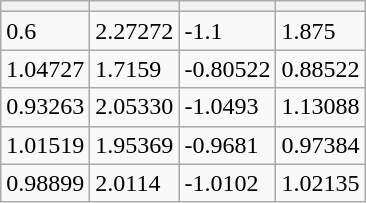<table class="wikitable" border="1">
<tr>
<th></th>
<th></th>
<th></th>
<th></th>
</tr>
<tr>
<td>0.6</td>
<td>2.27272</td>
<td>-1.1</td>
<td>1.875</td>
</tr>
<tr>
<td>1.04727</td>
<td>1.7159</td>
<td>-0.80522</td>
<td>0.88522</td>
</tr>
<tr>
<td>0.93263</td>
<td>2.05330</td>
<td>-1.0493</td>
<td>1.13088</td>
</tr>
<tr>
<td>1.01519</td>
<td>1.95369</td>
<td>-0.9681</td>
<td>0.97384</td>
</tr>
<tr>
<td>0.98899</td>
<td>2.0114</td>
<td>-1.0102</td>
<td>1.02135</td>
</tr>
</table>
